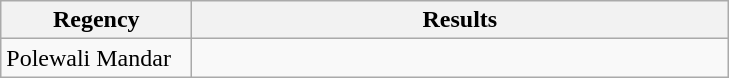<table class="wikitable sortable" style="text-align: center;">
<tr style="text-align: center;">
<th style="width: 120px;">Regency</th>
<th style="width: 350px;">Results</th>
</tr>
<tr>
<td style="text-align: left;">Polewali Mandar</td>
<td></td>
</tr>
</table>
